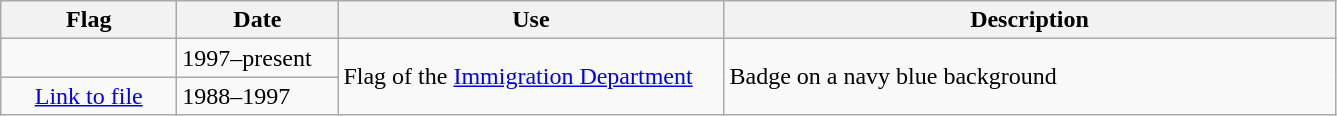<table class="wikitable" style="background:#f9f9f9">
<tr>
<th width="110">Flag</th>
<th width="100">Date</th>
<th width="250">Use</th>
<th width="400">Description</th>
</tr>
<tr>
<td></td>
<td>1997–present</td>
<td rowspan="2">Flag of the <a href='#'>Immigration Department</a></td>
<td rowspan="2">Badge on a navy blue background</td>
</tr>
<tr>
<td style="text-align:center;"><a href='#'>Link to file</a></td>
<td>1988–1997</td>
</tr>
</table>
